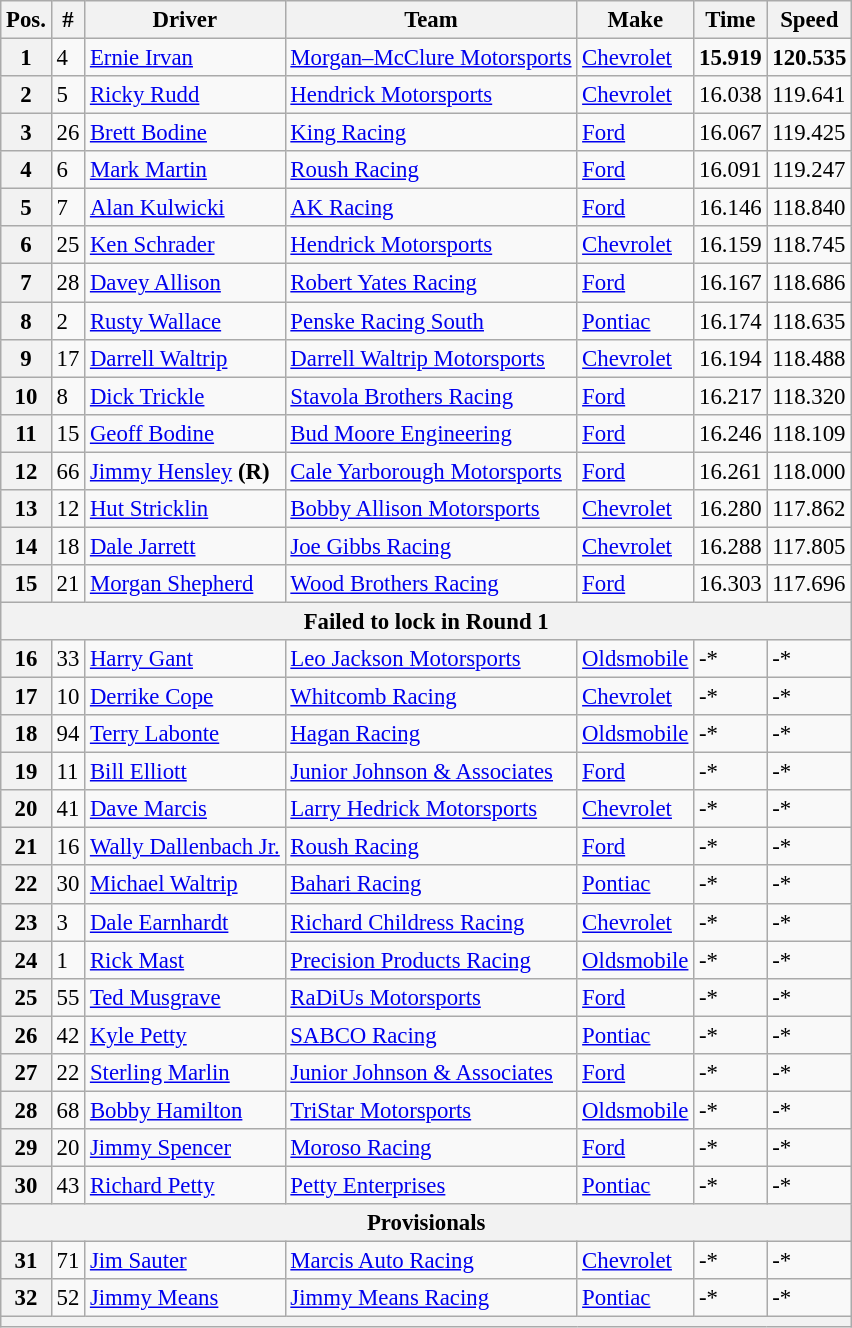<table class="wikitable" style="font-size:95%">
<tr>
<th>Pos.</th>
<th>#</th>
<th>Driver</th>
<th>Team</th>
<th>Make</th>
<th>Time</th>
<th>Speed</th>
</tr>
<tr>
<th>1</th>
<td>4</td>
<td><a href='#'>Ernie Irvan</a></td>
<td><a href='#'>Morgan–McClure Motorsports</a></td>
<td><a href='#'>Chevrolet</a></td>
<td><strong>15.919</strong></td>
<td><strong>120.535</strong></td>
</tr>
<tr>
<th>2</th>
<td>5</td>
<td><a href='#'>Ricky Rudd</a></td>
<td><a href='#'>Hendrick Motorsports</a></td>
<td><a href='#'>Chevrolet</a></td>
<td>16.038</td>
<td>119.641</td>
</tr>
<tr>
<th>3</th>
<td>26</td>
<td><a href='#'>Brett Bodine</a></td>
<td><a href='#'>King Racing</a></td>
<td><a href='#'>Ford</a></td>
<td>16.067</td>
<td>119.425</td>
</tr>
<tr>
<th>4</th>
<td>6</td>
<td><a href='#'>Mark Martin</a></td>
<td><a href='#'>Roush Racing</a></td>
<td><a href='#'>Ford</a></td>
<td>16.091</td>
<td>119.247</td>
</tr>
<tr>
<th>5</th>
<td>7</td>
<td><a href='#'>Alan Kulwicki</a></td>
<td><a href='#'>AK Racing</a></td>
<td><a href='#'>Ford</a></td>
<td>16.146</td>
<td>118.840</td>
</tr>
<tr>
<th>6</th>
<td>25</td>
<td><a href='#'>Ken Schrader</a></td>
<td><a href='#'>Hendrick Motorsports</a></td>
<td><a href='#'>Chevrolet</a></td>
<td>16.159</td>
<td>118.745</td>
</tr>
<tr>
<th>7</th>
<td>28</td>
<td><a href='#'>Davey Allison</a></td>
<td><a href='#'>Robert Yates Racing</a></td>
<td><a href='#'>Ford</a></td>
<td>16.167</td>
<td>118.686</td>
</tr>
<tr>
<th>8</th>
<td>2</td>
<td><a href='#'>Rusty Wallace</a></td>
<td><a href='#'>Penske Racing South</a></td>
<td><a href='#'>Pontiac</a></td>
<td>16.174</td>
<td>118.635</td>
</tr>
<tr>
<th>9</th>
<td>17</td>
<td><a href='#'>Darrell Waltrip</a></td>
<td><a href='#'>Darrell Waltrip Motorsports</a></td>
<td><a href='#'>Chevrolet</a></td>
<td>16.194</td>
<td>118.488</td>
</tr>
<tr>
<th>10</th>
<td>8</td>
<td><a href='#'>Dick Trickle</a></td>
<td><a href='#'>Stavola Brothers Racing</a></td>
<td><a href='#'>Ford</a></td>
<td>16.217</td>
<td>118.320</td>
</tr>
<tr>
<th>11</th>
<td>15</td>
<td><a href='#'>Geoff Bodine</a></td>
<td><a href='#'>Bud Moore Engineering</a></td>
<td><a href='#'>Ford</a></td>
<td>16.246</td>
<td>118.109</td>
</tr>
<tr>
<th>12</th>
<td>66</td>
<td><a href='#'>Jimmy Hensley</a> <strong>(R)</strong></td>
<td><a href='#'>Cale Yarborough Motorsports</a></td>
<td><a href='#'>Ford</a></td>
<td>16.261</td>
<td>118.000</td>
</tr>
<tr>
<th>13</th>
<td>12</td>
<td><a href='#'>Hut Stricklin</a></td>
<td><a href='#'>Bobby Allison Motorsports</a></td>
<td><a href='#'>Chevrolet</a></td>
<td>16.280</td>
<td>117.862</td>
</tr>
<tr>
<th>14</th>
<td>18</td>
<td><a href='#'>Dale Jarrett</a></td>
<td><a href='#'>Joe Gibbs Racing</a></td>
<td><a href='#'>Chevrolet</a></td>
<td>16.288</td>
<td>117.805</td>
</tr>
<tr>
<th>15</th>
<td>21</td>
<td><a href='#'>Morgan Shepherd</a></td>
<td><a href='#'>Wood Brothers Racing</a></td>
<td><a href='#'>Ford</a></td>
<td>16.303</td>
<td>117.696</td>
</tr>
<tr>
<th colspan="7">Failed to lock in Round 1</th>
</tr>
<tr>
<th>16</th>
<td>33</td>
<td><a href='#'>Harry Gant</a></td>
<td><a href='#'>Leo Jackson Motorsports</a></td>
<td><a href='#'>Oldsmobile</a></td>
<td>-*</td>
<td>-*</td>
</tr>
<tr>
<th>17</th>
<td>10</td>
<td><a href='#'>Derrike Cope</a></td>
<td><a href='#'>Whitcomb Racing</a></td>
<td><a href='#'>Chevrolet</a></td>
<td>-*</td>
<td>-*</td>
</tr>
<tr>
<th>18</th>
<td>94</td>
<td><a href='#'>Terry Labonte</a></td>
<td><a href='#'>Hagan Racing</a></td>
<td><a href='#'>Oldsmobile</a></td>
<td>-*</td>
<td>-*</td>
</tr>
<tr>
<th>19</th>
<td>11</td>
<td><a href='#'>Bill Elliott</a></td>
<td><a href='#'>Junior Johnson & Associates</a></td>
<td><a href='#'>Ford</a></td>
<td>-*</td>
<td>-*</td>
</tr>
<tr>
<th>20</th>
<td>41</td>
<td><a href='#'>Dave Marcis</a></td>
<td><a href='#'>Larry Hedrick Motorsports</a></td>
<td><a href='#'>Chevrolet</a></td>
<td>-*</td>
<td>-*</td>
</tr>
<tr>
<th>21</th>
<td>16</td>
<td><a href='#'>Wally Dallenbach Jr.</a></td>
<td><a href='#'>Roush Racing</a></td>
<td><a href='#'>Ford</a></td>
<td>-*</td>
<td>-*</td>
</tr>
<tr>
<th>22</th>
<td>30</td>
<td><a href='#'>Michael Waltrip</a></td>
<td><a href='#'>Bahari Racing</a></td>
<td><a href='#'>Pontiac</a></td>
<td>-*</td>
<td>-*</td>
</tr>
<tr>
<th>23</th>
<td>3</td>
<td><a href='#'>Dale Earnhardt</a></td>
<td><a href='#'>Richard Childress Racing</a></td>
<td><a href='#'>Chevrolet</a></td>
<td>-*</td>
<td>-*</td>
</tr>
<tr>
<th>24</th>
<td>1</td>
<td><a href='#'>Rick Mast</a></td>
<td><a href='#'>Precision Products Racing</a></td>
<td><a href='#'>Oldsmobile</a></td>
<td>-*</td>
<td>-*</td>
</tr>
<tr>
<th>25</th>
<td>55</td>
<td><a href='#'>Ted Musgrave</a></td>
<td><a href='#'>RaDiUs Motorsports</a></td>
<td><a href='#'>Ford</a></td>
<td>-*</td>
<td>-*</td>
</tr>
<tr>
<th>26</th>
<td>42</td>
<td><a href='#'>Kyle Petty</a></td>
<td><a href='#'>SABCO Racing</a></td>
<td><a href='#'>Pontiac</a></td>
<td>-*</td>
<td>-*</td>
</tr>
<tr>
<th>27</th>
<td>22</td>
<td><a href='#'>Sterling Marlin</a></td>
<td><a href='#'>Junior Johnson & Associates</a></td>
<td><a href='#'>Ford</a></td>
<td>-*</td>
<td>-*</td>
</tr>
<tr>
<th>28</th>
<td>68</td>
<td><a href='#'>Bobby Hamilton</a></td>
<td><a href='#'>TriStar Motorsports</a></td>
<td><a href='#'>Oldsmobile</a></td>
<td>-*</td>
<td>-*</td>
</tr>
<tr>
<th>29</th>
<td>20</td>
<td><a href='#'>Jimmy Spencer</a></td>
<td><a href='#'>Moroso Racing</a></td>
<td><a href='#'>Ford</a></td>
<td>-*</td>
<td>-*</td>
</tr>
<tr>
<th>30</th>
<td>43</td>
<td><a href='#'>Richard Petty</a></td>
<td><a href='#'>Petty Enterprises</a></td>
<td><a href='#'>Pontiac</a></td>
<td>-*</td>
<td>-*</td>
</tr>
<tr>
<th colspan="7">Provisionals</th>
</tr>
<tr>
<th>31</th>
<td>71</td>
<td><a href='#'>Jim Sauter</a></td>
<td><a href='#'>Marcis Auto Racing</a></td>
<td><a href='#'>Chevrolet</a></td>
<td>-*</td>
<td>-*</td>
</tr>
<tr>
<th>32</th>
<td>52</td>
<td><a href='#'>Jimmy Means</a></td>
<td><a href='#'>Jimmy Means Racing</a></td>
<td><a href='#'>Pontiac</a></td>
<td>-*</td>
<td>-*</td>
</tr>
<tr>
<th colspan="7"></th>
</tr>
</table>
